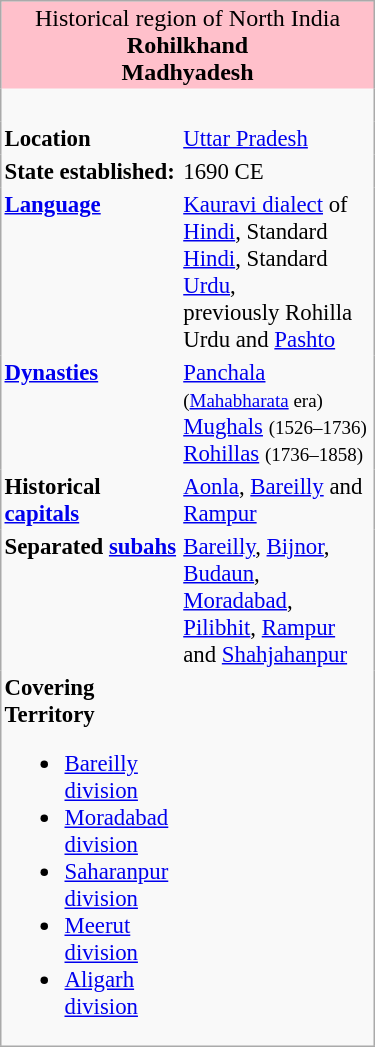<table class="infobox"  cellpadding="2" cellspacing="2" style="width:250px; border-collapse:collapse; font-size:95%;">
<tr>
<td colspan="2" style="margin-left:inherit; background:pink; text-align:center; font-size:medium;">Historical region of North India<br><strong>Rohilkhand</strong><br> <strong>Madhyadesh</strong></td>
</tr>
<tr style="text-align:center;">
<td colspan="2"><div><br></div></td>
</tr>
<tr style="vertical-align: top;">
<td><strong>Location</strong></td>
<td><a href='#'>Uttar Pradesh</a></td>
</tr>
<tr style="vertical-align: top;">
<td><strong>State established:</strong></td>
<td>1690 CE</td>
</tr>
<tr style="vertical-align: top;">
<td><strong><a href='#'>Language</a></strong></td>
<td><a href='#'>Kauravi dialect</a> of <a href='#'>Hindi</a>, Standard <a href='#'>Hindi</a>, Standard <a href='#'>Urdu</a>,<br>previously Rohilla Urdu and <a href='#'>Pashto</a></td>
</tr>
<tr style="vertical-align: top;">
<td><strong><a href='#'>Dynasties</a></strong></td>
<td><a href='#'>Panchala</a> <small>(<a href='#'>Mahabharata</a> era)</small><br><a href='#'>Mughals</a> <small>(1526–1736)</small><br><a href='#'>Rohillas</a> <small>(1736–1858)</small></td>
</tr>
<tr style="vertical-align: top;">
<td><strong>Historical <a href='#'>capitals</a></strong></td>
<td><a href='#'>Aonla</a>, <a href='#'>Bareilly</a> and <a href='#'>Rampur</a></td>
</tr>
<tr style="vertical-align: top;">
<td><strong>Separated <a href='#'>subahs</a></strong></td>
<td><a href='#'>Bareilly</a>, <a href='#'>Bijnor</a>, <a href='#'>Budaun</a>, <a href='#'>Moradabad</a>, <a href='#'>Pilibhit</a>, <a href='#'>Rampur</a> and <a href='#'>Shahjahanpur</a></td>
</tr>
<tr style="vertical-align: top;">
<td><strong>Covering Territory</strong><br><ul><li><a href='#'>Bareilly division</a></li><li><a href='#'>Moradabad division</a></li><li><a href='#'>Saharanpur division</a></li><li><a href='#'>Meerut division</a></li><li><a href='#'>Aligarh division</a></li></ul></td>
</tr>
<tr style="vertical-align: top;">
</tr>
</table>
